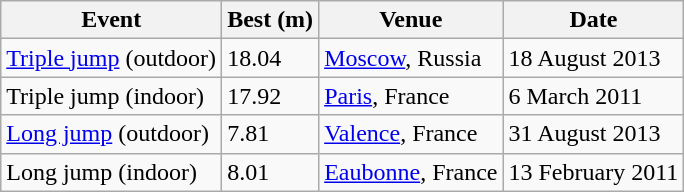<table class="wikitable">
<tr>
<th>Event</th>
<th>Best (m)</th>
<th>Venue</th>
<th>Date</th>
</tr>
<tr>
<td><a href='#'>Triple jump</a> (outdoor)</td>
<td>18.04</td>
<td><a href='#'>Moscow</a>, Russia</td>
<td>18 August 2013</td>
</tr>
<tr>
<td>Triple jump (indoor)</td>
<td>17.92</td>
<td><a href='#'>Paris</a>, France</td>
<td>6 March 2011</td>
</tr>
<tr>
<td><a href='#'>Long jump</a> (outdoor)</td>
<td>7.81</td>
<td><a href='#'>Valence</a>, France</td>
<td>31 August 2013</td>
</tr>
<tr>
<td>Long jump (indoor)</td>
<td>8.01</td>
<td><a href='#'>Eaubonne</a>, France</td>
<td>13 February 2011</td>
</tr>
</table>
